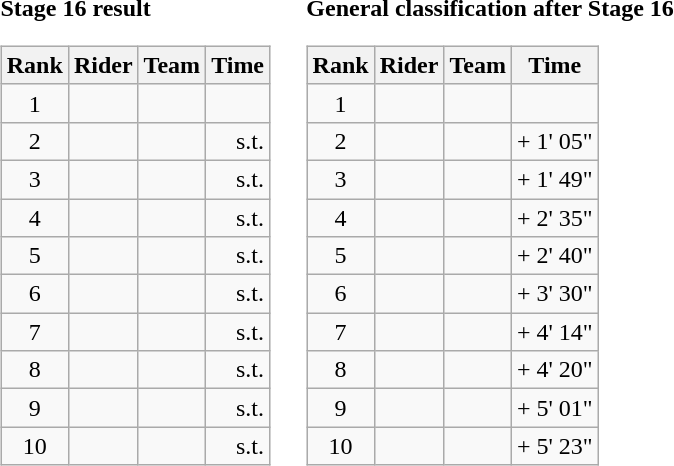<table>
<tr>
<td><strong>Stage 16 result</strong><br><table class="wikitable">
<tr>
<th scope="col">Rank</th>
<th scope="col">Rider</th>
<th scope="col">Team</th>
<th scope="col">Time</th>
</tr>
<tr>
<td style="text-align:center;">1</td>
<td></td>
<td></td>
<td style="text-align:right;"></td>
</tr>
<tr>
<td style="text-align:center;">2</td>
<td></td>
<td></td>
<td style="text-align:right;">s.t.</td>
</tr>
<tr>
<td style="text-align:center;">3</td>
<td></td>
<td></td>
<td style="text-align:right;">s.t.</td>
</tr>
<tr>
<td style="text-align:center;">4</td>
<td></td>
<td></td>
<td style="text-align:right;">s.t.</td>
</tr>
<tr>
<td style="text-align:center;">5</td>
<td></td>
<td></td>
<td style="text-align:right;">s.t.</td>
</tr>
<tr>
<td style="text-align:center;">6</td>
<td></td>
<td></td>
<td style="text-align:right;">s.t.</td>
</tr>
<tr>
<td style="text-align:center;">7</td>
<td></td>
<td></td>
<td style="text-align:right;">s.t.</td>
</tr>
<tr>
<td style="text-align:center;">8</td>
<td></td>
<td></td>
<td style="text-align:right;">s.t.</td>
</tr>
<tr>
<td style="text-align:center;">9</td>
<td></td>
<td></td>
<td style="text-align:right;">s.t.</td>
</tr>
<tr>
<td style="text-align:center;">10</td>
<td></td>
<td></td>
<td style="text-align:right;">s.t.</td>
</tr>
</table>
</td>
<td></td>
<td><strong>General classification after Stage 16</strong><br><table class="wikitable">
<tr>
<th scope="col">Rank</th>
<th scope="col">Rider</th>
<th scope="col">Team</th>
<th scope="col">Time</th>
</tr>
<tr>
<td style="text-align:center;">1</td>
<td></td>
<td></td>
<td style="text-align:right;"></td>
</tr>
<tr>
<td style="text-align:center;">2</td>
<td></td>
<td></td>
<td style="text-align:right;">+ 1' 05"</td>
</tr>
<tr>
<td style="text-align:center;">3</td>
<td></td>
<td></td>
<td style="text-align:right;">+ 1' 49"</td>
</tr>
<tr>
<td style="text-align:center;">4</td>
<td></td>
<td></td>
<td style="text-align:right;">+ 2' 35"</td>
</tr>
<tr>
<td style="text-align:center;">5</td>
<td></td>
<td></td>
<td style="text-align:right;">+ 2' 40"</td>
</tr>
<tr>
<td style="text-align:center;">6</td>
<td></td>
<td></td>
<td style="text-align:right;">+ 3' 30"</td>
</tr>
<tr>
<td style="text-align:center;">7</td>
<td></td>
<td></td>
<td style="text-align:right;">+ 4' 14"</td>
</tr>
<tr>
<td style="text-align:center;">8</td>
<td></td>
<td></td>
<td style="text-align:right;">+ 4' 20"</td>
</tr>
<tr>
<td style="text-align:center;">9</td>
<td></td>
<td></td>
<td style="text-align:right;">+ 5' 01"</td>
</tr>
<tr>
<td style="text-align:center;">10</td>
<td></td>
<td></td>
<td style="text-align:right;">+ 5' 23"</td>
</tr>
</table>
</td>
</tr>
</table>
